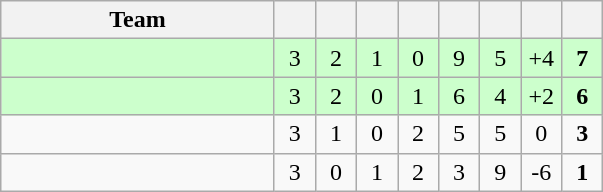<table class="wikitable" style="text-align:center;">
<tr>
<th width="175">Team</th>
<th width="20"></th>
<th width="20"></th>
<th width="20"></th>
<th width="20"></th>
<th width="20"></th>
<th width="20"></th>
<th width="20"></th>
<th width="20"></th>
</tr>
<tr bgcolor="#ccffcc">
<td align=left></td>
<td>3</td>
<td>2</td>
<td>1</td>
<td>0</td>
<td>9</td>
<td>5</td>
<td>+4</td>
<td><strong>7</strong></td>
</tr>
<tr bgcolor="#ccffcc">
<td align=left></td>
<td>3</td>
<td>2</td>
<td>0</td>
<td>1</td>
<td>6</td>
<td>4</td>
<td>+2</td>
<td><strong>6</strong></td>
</tr>
<tr>
<td align=left></td>
<td>3</td>
<td>1</td>
<td>0</td>
<td>2</td>
<td>5</td>
<td>5</td>
<td>0</td>
<td><strong>3</strong></td>
</tr>
<tr>
<td align=left></td>
<td>3</td>
<td>0</td>
<td>1</td>
<td>2</td>
<td>3</td>
<td>9</td>
<td>-6</td>
<td><strong>1</strong></td>
</tr>
</table>
